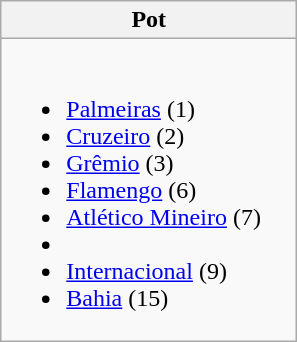<table class="wikitable">
<tr>
<th width="190">Pot</th>
</tr>
<tr>
<td><br><ul><li> <a href='#'>Palmeiras</a> (1)</li><li> <a href='#'>Cruzeiro</a> (2)</li><li> <a href='#'>Grêmio</a> (3)</li><li> <a href='#'>Flamengo</a> (6)</li><li> <a href='#'>Atlético Mineiro</a> (7)</li><li></li><li> <a href='#'>Internacional</a> (9)</li><li> <a href='#'>Bahia</a> (15)</li></ul></td>
</tr>
</table>
